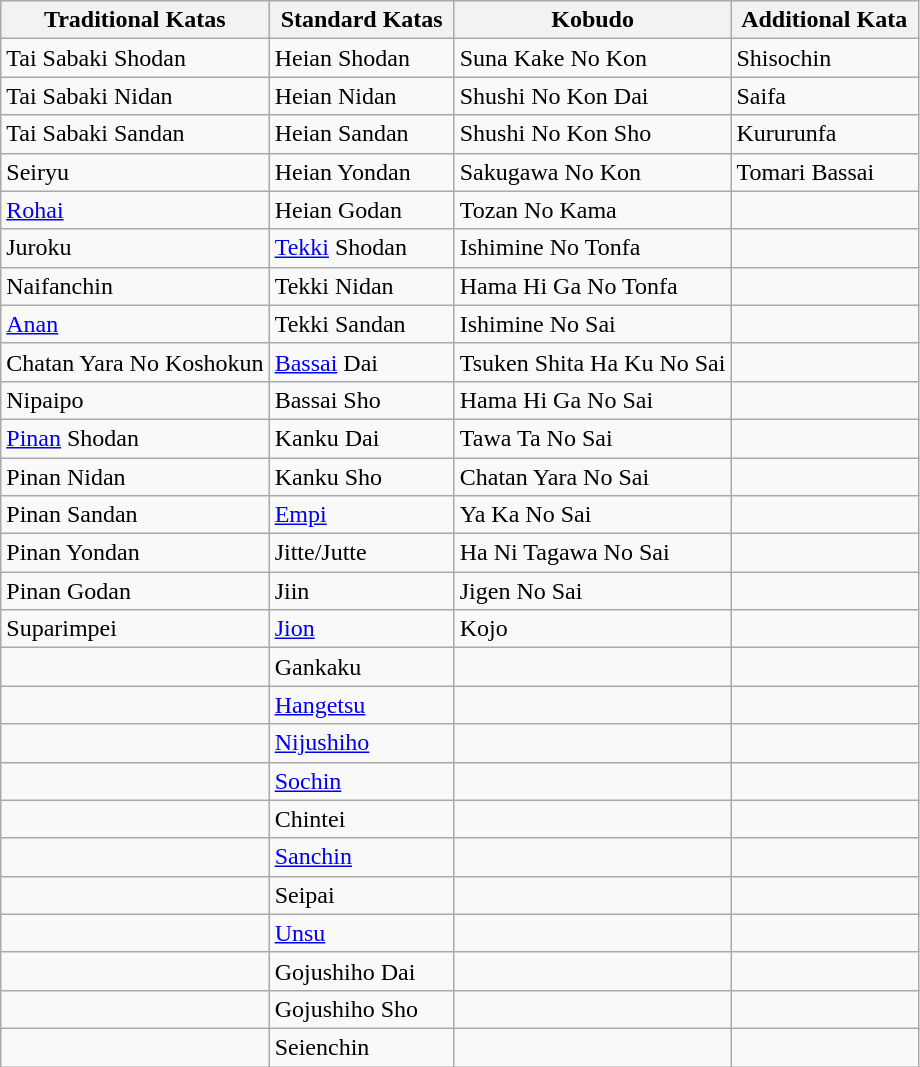<table class="wikitable">
<tr>
<th> Traditional Katas </th>
<th> Standard Katas </th>
<th> Kobudo </th>
<th> Additional Kata </th>
</tr>
<tr>
<td>Tai Sabaki Shodan</td>
<td>Heian Shodan</td>
<td>Suna Kake No Kon</td>
<td>Shisochin</td>
</tr>
<tr>
<td>Tai Sabaki Nidan</td>
<td>Heian Nidan</td>
<td>Shushi No Kon Dai</td>
<td>Saifa</td>
</tr>
<tr>
<td>Tai Sabaki Sandan</td>
<td>Heian Sandan</td>
<td>Shushi No Kon Sho</td>
<td>Kururunfa</td>
</tr>
<tr>
<td>Seiryu</td>
<td>Heian Yondan</td>
<td>Sakugawa No Kon</td>
<td>Tomari Bassai</td>
</tr>
<tr>
<td><a href='#'>Rohai</a></td>
<td>Heian Godan</td>
<td>Tozan No Kama</td>
<td></td>
</tr>
<tr>
<td>Juroku</td>
<td><a href='#'>Tekki</a> Shodan</td>
<td>Ishimine No Tonfa</td>
<td></td>
</tr>
<tr>
<td>Naifanchin</td>
<td>Tekki Nidan</td>
<td>Hama Hi Ga No Tonfa</td>
<td></td>
</tr>
<tr>
<td><a href='#'>Anan</a></td>
<td>Tekki Sandan</td>
<td>Ishimine No Sai</td>
<td></td>
</tr>
<tr>
<td>Chatan Yara No Koshokun</td>
<td><a href='#'>Bassai</a> Dai</td>
<td>Tsuken Shita Ha Ku No Sai</td>
<td></td>
</tr>
<tr>
<td>Nipaipo</td>
<td>Bassai Sho</td>
<td>Hama Hi Ga No Sai</td>
<td></td>
</tr>
<tr>
<td><a href='#'>Pinan</a> Shodan</td>
<td>Kanku Dai</td>
<td>Tawa Ta No Sai</td>
<td></td>
</tr>
<tr>
<td>Pinan Nidan</td>
<td>Kanku Sho</td>
<td>Chatan Yara No Sai</td>
<td></td>
</tr>
<tr>
<td>Pinan Sandan</td>
<td><a href='#'>Empi</a></td>
<td>Ya Ka No Sai</td>
<td></td>
</tr>
<tr>
<td>Pinan Yondan</td>
<td>Jitte/Jutte</td>
<td>Ha Ni Tagawa No Sai</td>
<td></td>
</tr>
<tr>
<td>Pinan Godan</td>
<td>Jiin</td>
<td>Jigen No Sai</td>
<td></td>
</tr>
<tr>
<td>Suparimpei</td>
<td><a href='#'>Jion</a></td>
<td>Kojo</td>
<td></td>
</tr>
<tr>
<td></td>
<td>Gankaku</td>
<td></td>
<td></td>
</tr>
<tr>
<td></td>
<td><a href='#'>Hangetsu</a></td>
<td></td>
<td></td>
</tr>
<tr>
<td></td>
<td><a href='#'>Nijushiho</a></td>
<td></td>
<td></td>
</tr>
<tr>
<td></td>
<td><a href='#'>Sochin</a></td>
<td></td>
<td></td>
</tr>
<tr>
<td></td>
<td>Chintei</td>
<td></td>
<td></td>
</tr>
<tr>
<td></td>
<td><a href='#'>Sanchin</a></td>
<td></td>
<td></td>
</tr>
<tr>
<td></td>
<td>Seipai</td>
<td></td>
<td></td>
</tr>
<tr>
<td></td>
<td><a href='#'>Unsu</a></td>
<td></td>
<td></td>
</tr>
<tr>
<td></td>
<td>Gojushiho Dai</td>
<td></td>
<td></td>
</tr>
<tr>
<td></td>
<td>Gojushiho Sho</td>
<td></td>
<td></td>
</tr>
<tr>
<td></td>
<td>Seienchin</td>
<td></td>
<td></td>
</tr>
</table>
